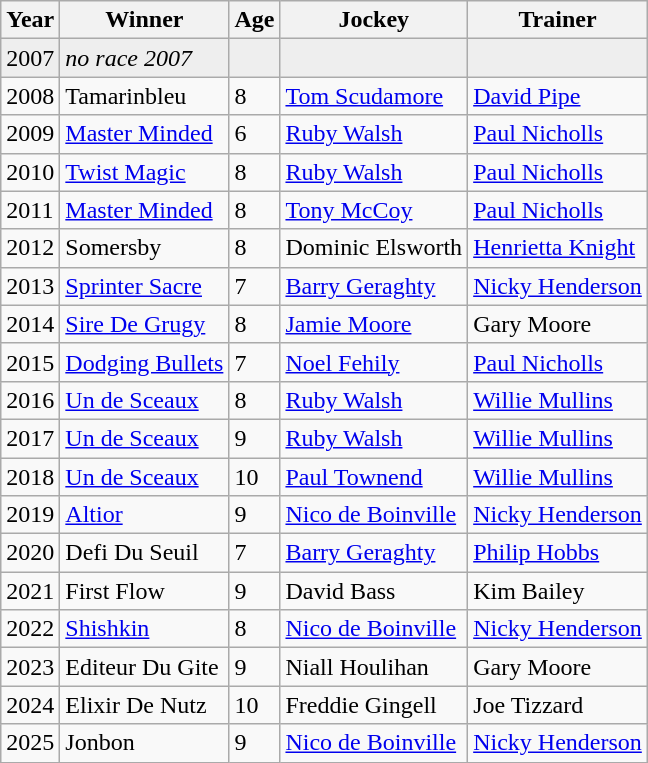<table class="wikitable sortable">
<tr>
<th>Year</th>
<th>Winner</th>
<th>Age</th>
<th>Jockey</th>
<th>Trainer</th>
</tr>
<tr bgcolor="#eeeeee">
<td><span>2007</span></td>
<td><em>no race 2007</em> </td>
<td></td>
<td></td>
<td></td>
</tr>
<tr>
<td>2008</td>
<td>Tamarinbleu</td>
<td>8</td>
<td><a href='#'>Tom Scudamore</a></td>
<td><a href='#'>David Pipe</a></td>
</tr>
<tr>
<td>2009</td>
<td><a href='#'>Master Minded</a></td>
<td>6</td>
<td><a href='#'>Ruby Walsh</a></td>
<td><a href='#'>Paul Nicholls</a></td>
</tr>
<tr>
<td>2010</td>
<td><a href='#'>Twist Magic</a></td>
<td>8</td>
<td><a href='#'>Ruby Walsh</a></td>
<td><a href='#'>Paul Nicholls</a></td>
</tr>
<tr>
<td>2011</td>
<td><a href='#'>Master Minded</a></td>
<td>8</td>
<td><a href='#'>Tony McCoy</a></td>
<td><a href='#'>Paul Nicholls</a></td>
</tr>
<tr>
<td>2012</td>
<td>Somersby</td>
<td>8</td>
<td>Dominic Elsworth</td>
<td><a href='#'>Henrietta Knight</a></td>
</tr>
<tr>
<td>2013</td>
<td><a href='#'>Sprinter Sacre</a></td>
<td>7</td>
<td><a href='#'>Barry Geraghty</a></td>
<td><a href='#'>Nicky Henderson</a></td>
</tr>
<tr>
<td>2014</td>
<td><a href='#'>Sire De Grugy</a></td>
<td>8</td>
<td><a href='#'>Jamie Moore</a></td>
<td>Gary Moore</td>
</tr>
<tr>
<td>2015</td>
<td><a href='#'>Dodging Bullets</a></td>
<td>7</td>
<td><a href='#'>Noel Fehily</a></td>
<td><a href='#'>Paul Nicholls</a></td>
</tr>
<tr>
<td>2016</td>
<td><a href='#'>Un de Sceaux</a></td>
<td>8</td>
<td><a href='#'>Ruby Walsh</a></td>
<td><a href='#'>Willie Mullins</a></td>
</tr>
<tr>
<td>2017</td>
<td><a href='#'>Un de Sceaux</a></td>
<td>9</td>
<td><a href='#'>Ruby Walsh</a></td>
<td><a href='#'>Willie Mullins</a></td>
</tr>
<tr>
<td>2018</td>
<td><a href='#'>Un de Sceaux</a></td>
<td>10</td>
<td><a href='#'>Paul Townend</a></td>
<td><a href='#'>Willie Mullins</a></td>
</tr>
<tr>
<td>2019</td>
<td><a href='#'>Altior</a></td>
<td>9</td>
<td><a href='#'>Nico de Boinville</a></td>
<td><a href='#'>Nicky Henderson</a></td>
</tr>
<tr>
<td>2020</td>
<td>Defi Du Seuil</td>
<td>7</td>
<td><a href='#'>Barry Geraghty</a></td>
<td><a href='#'>Philip Hobbs</a></td>
</tr>
<tr>
<td>2021</td>
<td>First Flow</td>
<td>9</td>
<td>David Bass</td>
<td>Kim Bailey</td>
</tr>
<tr>
<td>2022</td>
<td><a href='#'>Shishkin</a></td>
<td>8</td>
<td><a href='#'>Nico de Boinville</a></td>
<td><a href='#'>Nicky Henderson</a></td>
</tr>
<tr>
<td>2023</td>
<td>Editeur Du Gite</td>
<td>9</td>
<td>Niall Houlihan</td>
<td>Gary Moore</td>
</tr>
<tr>
<td>2024</td>
<td>Elixir De Nutz</td>
<td>10</td>
<td>Freddie Gingell</td>
<td>Joe Tizzard</td>
</tr>
<tr>
<td>2025</td>
<td>Jonbon</td>
<td>9</td>
<td><a href='#'>Nico de Boinville</a></td>
<td><a href='#'>Nicky Henderson</a></td>
</tr>
</table>
